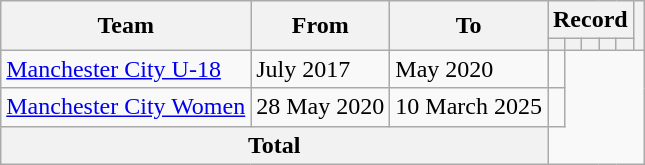<table class=wikitable style=text-align:center>
<tr>
<th rowspan=2>Team</th>
<th rowspan=2>From</th>
<th rowspan=2>To</th>
<th colspan=5>Record</th>
<th rowspan=2></th>
</tr>
<tr>
<th></th>
<th></th>
<th></th>
<th></th>
<th></th>
</tr>
<tr>
<td align="left"><a href='#'>Manchester City U-18</a></td>
<td align=left>July 2017</td>
<td align=left>May 2020<br></td>
<td></td>
</tr>
<tr>
<td align="left"><a href='#'>Manchester City Women</a></td>
<td align=left>28 May 2020</td>
<td align=left>10 March 2025<br></td>
<td></td>
</tr>
<tr>
<th colspan="3">Total<br></th>
</tr>
</table>
